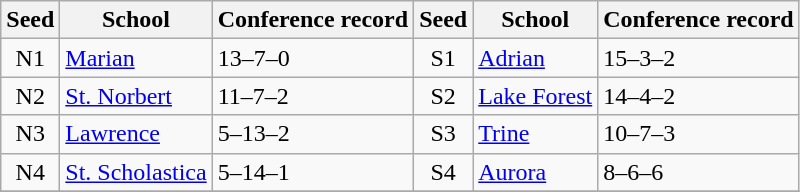<table class="wikitable">
<tr>
<th>Seed</th>
<th>School</th>
<th>Conference record</th>
<th>Seed</th>
<th>School</th>
<th>Conference record</th>
</tr>
<tr>
<td align=center>N1</td>
<td><a href='#'>Marian</a></td>
<td>13–7–0</td>
<td align=center>S1</td>
<td><a href='#'>Adrian</a></td>
<td>15–3–2</td>
</tr>
<tr>
<td align=center>N2</td>
<td><a href='#'>St. Norbert</a></td>
<td>11–7–2</td>
<td align=center>S2</td>
<td><a href='#'>Lake Forest</a></td>
<td>14–4–2</td>
</tr>
<tr>
<td align=center>N3</td>
<td><a href='#'>Lawrence</a></td>
<td>5–13–2</td>
<td align=center>S3</td>
<td><a href='#'>Trine</a></td>
<td>10–7–3</td>
</tr>
<tr>
<td align=center>N4</td>
<td><a href='#'>St. Scholastica</a></td>
<td>5–14–1</td>
<td align=center>S4</td>
<td><a href='#'>Aurora</a></td>
<td>8–6–6</td>
</tr>
<tr>
</tr>
</table>
